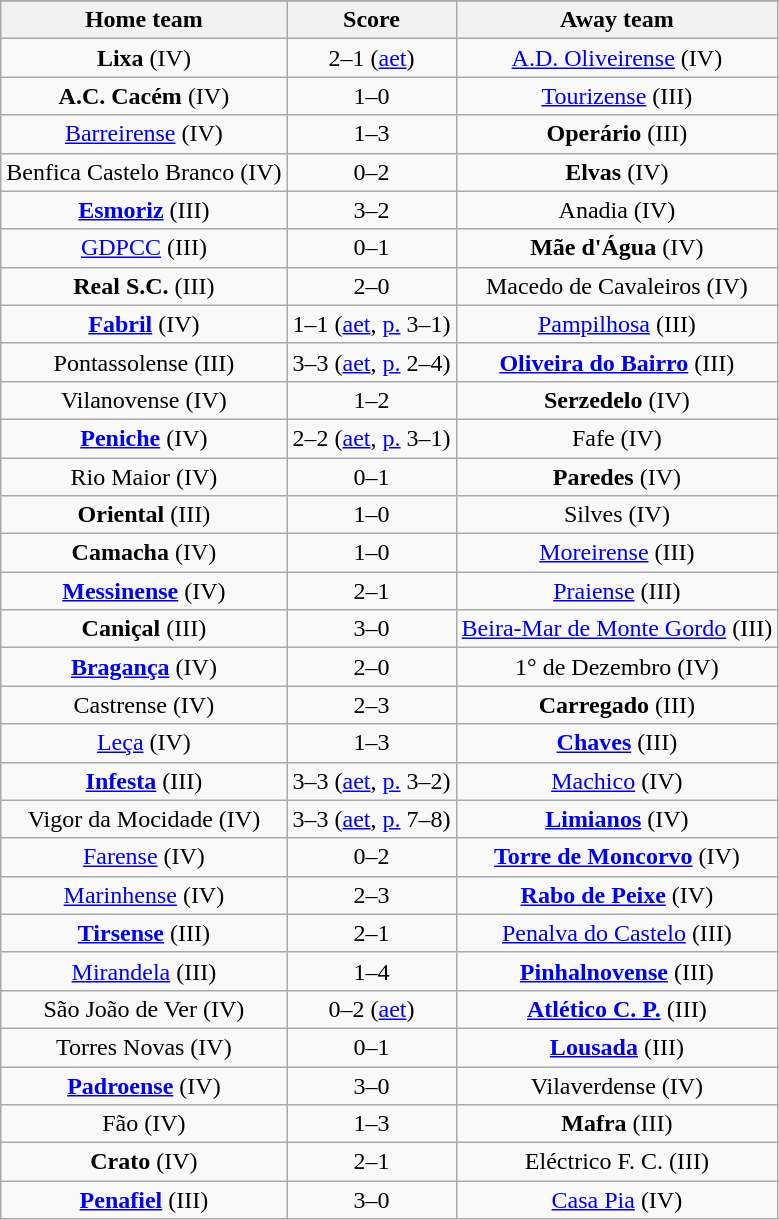<table class="wikitable" style="text-align: center">
<tr>
</tr>
<tr>
<th>Home team</th>
<th>Score</th>
<th>Away team</th>
</tr>
<tr>
<td><strong>Lixa</strong> (IV)</td>
<td>2–1 (<a href='#'>aet</a>)</td>
<td><a href='#'>A.D. Oliveirense</a> (IV)</td>
</tr>
<tr>
<td><strong>A.C. Cacém</strong> (IV)</td>
<td>1–0</td>
<td><a href='#'>Tourizense</a> (III)</td>
</tr>
<tr>
<td><a href='#'>Barreirense</a> (IV)</td>
<td>1–3</td>
<td><strong>Operário</strong> (III)</td>
</tr>
<tr>
<td>Benfica Castelo Branco (IV)</td>
<td>0–2</td>
<td><strong>Elvas</strong> (IV)</td>
</tr>
<tr>
<td><strong><a href='#'>Esmoriz</a></strong> (III)</td>
<td>3–2</td>
<td>Anadia (IV)</td>
</tr>
<tr>
<td><a href='#'>GDPCC</a> (III)</td>
<td>0–1</td>
<td><strong>Mãe d'Água</strong> (IV)</td>
</tr>
<tr>
<td><strong>Real S.C.</strong> (III)</td>
<td>2–0</td>
<td>Macedo de Cavaleiros (IV)</td>
</tr>
<tr>
<td><strong><a href='#'>Fabril</a></strong> (IV)</td>
<td>1–1 (<a href='#'>aet</a>, <a href='#'>p.</a> 3–1)</td>
<td><a href='#'>Pampilhosa</a> (III)</td>
</tr>
<tr>
<td>Pontassolense (III)</td>
<td>3–3 (<a href='#'>aet</a>, <a href='#'>p.</a> 2–4)</td>
<td><strong><a href='#'>Oliveira do Bairro</a></strong> (III)</td>
</tr>
<tr>
<td>Vilanovense (IV)</td>
<td>1–2</td>
<td><strong>Serzedelo</strong> (IV)</td>
</tr>
<tr>
<td><strong><a href='#'>Peniche</a></strong> (IV)</td>
<td>2–2 (<a href='#'>aet</a>, <a href='#'>p.</a> 3–1)</td>
<td>Fafe (IV)</td>
</tr>
<tr>
<td>Rio Maior (IV)</td>
<td>0–1</td>
<td><strong>Paredes</strong> (IV)</td>
</tr>
<tr>
<td><strong>Oriental</strong> (III)</td>
<td>1–0</td>
<td>Silves (IV)</td>
</tr>
<tr>
<td><strong>Camacha</strong> (IV)</td>
<td>1–0</td>
<td><a href='#'>Moreirense</a> (III)</td>
</tr>
<tr>
<td><strong><a href='#'>Messinense</a></strong> (IV)</td>
<td>2–1</td>
<td><a href='#'>Praiense</a> (III)</td>
</tr>
<tr>
<td><strong>Caniçal</strong> (III)</td>
<td>3–0</td>
<td><a href='#'>Beira-Mar de Monte Gordo</a> (III)</td>
</tr>
<tr>
<td><strong><a href='#'>Bragança</a></strong> (IV)</td>
<td>2–0</td>
<td>1° de Dezembro (IV)</td>
</tr>
<tr>
<td>Castrense (IV)</td>
<td>2–3</td>
<td><strong>Carregado</strong> (III)</td>
</tr>
<tr>
<td><a href='#'>Leça</a> (IV)</td>
<td>1–3</td>
<td><strong><a href='#'>Chaves</a></strong> (III)</td>
</tr>
<tr>
<td><strong><a href='#'>Infesta</a></strong> (III)</td>
<td>3–3 (<a href='#'>aet</a>, <a href='#'>p.</a> 3–2)</td>
<td><a href='#'>Machico</a> (IV)</td>
</tr>
<tr>
<td>Vigor da Mocidade (IV)</td>
<td>3–3 (<a href='#'>aet</a>, <a href='#'>p.</a> 7–8)</td>
<td><strong><a href='#'>Limianos</a></strong> (IV)</td>
</tr>
<tr>
<td><a href='#'>Farense</a> (IV)</td>
<td>0–2</td>
<td><strong><a href='#'>Torre de Moncorvo</a></strong> (IV)</td>
</tr>
<tr>
<td><a href='#'>Marinhense</a> (IV)</td>
<td>2–3</td>
<td><strong><a href='#'>Rabo de Peixe</a></strong> (IV)</td>
</tr>
<tr>
<td><strong><a href='#'>Tirsense</a></strong> (III)</td>
<td>2–1</td>
<td><a href='#'>Penalva do Castelo</a> (III)</td>
</tr>
<tr>
<td><a href='#'>Mirandela</a> (III)</td>
<td>1–4</td>
<td><strong><a href='#'>Pinhalnovense</a></strong> (III)</td>
</tr>
<tr>
<td>São João de Ver (IV)</td>
<td>0–2 (<a href='#'>aet</a>)</td>
<td><strong><a href='#'>Atlético C. P.</a></strong> (III)</td>
</tr>
<tr>
<td>Torres Novas (IV)</td>
<td>0–1</td>
<td><strong><a href='#'>Lousada</a></strong> (III)</td>
</tr>
<tr>
<td><strong><a href='#'>Padroense</a></strong> (IV)</td>
<td>3–0</td>
<td>Vilaverdense (IV)</td>
</tr>
<tr>
<td>Fão (IV)</td>
<td>1–3</td>
<td><strong>Mafra</strong> (III)</td>
</tr>
<tr>
<td><strong>Crato</strong> (IV)</td>
<td>2–1</td>
<td>Eléctrico F. C. (III)</td>
</tr>
<tr>
<td><strong><a href='#'>Penafiel</a></strong> (III)</td>
<td>3–0</td>
<td><a href='#'>Casa Pia</a> (IV)</td>
</tr>
</table>
